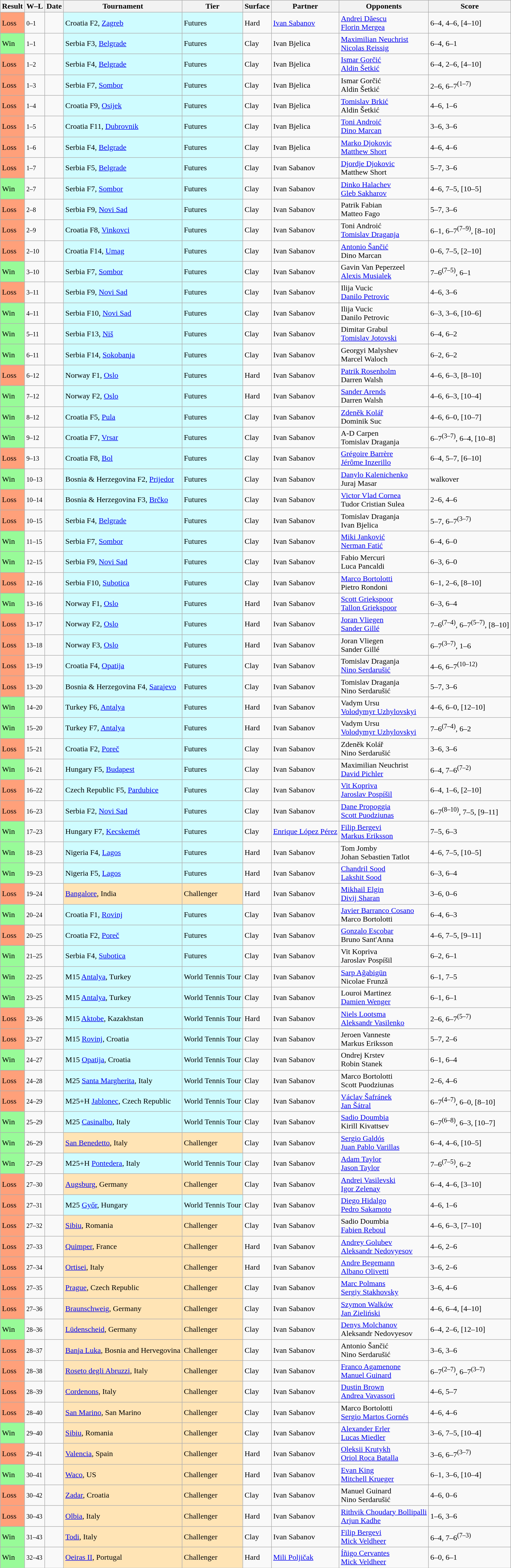<table class="sortable wikitable">
<tr>
<th>Result</th>
<th class="unsortable">W–L</th>
<th>Date</th>
<th>Tournament</th>
<th>Tier</th>
<th>Surface</th>
<th>Partner</th>
<th>Opponents</th>
<th class="unsortable">Score</th>
</tr>
<tr>
<td bgcolor=FFA07A>Loss</td>
<td><small>0–1</small></td>
<td></td>
<td style="background:#cffcff;">Croatia F2, <a href='#'>Zagreb</a></td>
<td style="background:#cffcff;">Futures</td>
<td>Hard</td>
<td> <a href='#'>Ivan Sabanov</a></td>
<td> <a href='#'>Andrei Dăescu</a> <br>  <a href='#'>Florin Mergea</a></td>
<td>6–4, 4–6, [4–10]</td>
</tr>
<tr>
<td bgcolor=98FB98>Win</td>
<td><small>1–1</small></td>
<td></td>
<td style="background:#cffcff;">Serbia F3, <a href='#'>Belgrade</a></td>
<td style="background:#cffcff;">Futures</td>
<td>Clay</td>
<td> Ivan Bjelica</td>
<td> <a href='#'>Maximilian Neuchrist</a> <br>  <a href='#'>Nicolas Reissig</a></td>
<td>6–4, 6–1</td>
</tr>
<tr>
<td bgcolor=FFA07A>Loss</td>
<td><small>1–2</small></td>
<td></td>
<td style="background:#cffcff;">Serbia F4, <a href='#'>Belgrade</a></td>
<td style="background:#cffcff;">Futures</td>
<td>Clay</td>
<td> Ivan Bjelica</td>
<td> <a href='#'>Ismar Gorčić</a> <br>  <a href='#'>Aldin Šetkić</a></td>
<td>6–4, 2–6, [4–10]</td>
</tr>
<tr>
<td bgcolor=FFA07A>Loss</td>
<td><small>1–3</small></td>
<td></td>
<td style="background:#cffcff;">Serbia F7, <a href='#'>Sombor</a></td>
<td style="background:#cffcff;">Futures</td>
<td>Clay</td>
<td> Ivan Bjelica</td>
<td> Ismar Gorčić <br>  Aldin Šetkić</td>
<td>2–6, 6–7<sup>(1–7)</sup></td>
</tr>
<tr>
<td bgcolor=FFA07A>Loss</td>
<td><small>1–4</small></td>
<td></td>
<td style="background:#cffcff;">Croatia F9, <a href='#'>Osijek</a></td>
<td style="background:#cffcff;">Futures</td>
<td>Clay</td>
<td> Ivan Bjelica</td>
<td> <a href='#'>Tomislav Brkić</a> <br>  Aldin Šetkić</td>
<td>4–6, 1–6</td>
</tr>
<tr>
<td bgcolor=FFA07A>Loss</td>
<td><small>1–5</small></td>
<td></td>
<td style="background:#cffcff;">Croatia F11, <a href='#'>Dubrovnik</a></td>
<td style="background:#cffcff;">Futures</td>
<td>Clay</td>
<td> Ivan Bjelica</td>
<td> <a href='#'>Toni Androić</a> <br>  <a href='#'>Dino Marcan</a></td>
<td>3–6, 3–6</td>
</tr>
<tr>
<td bgcolor=FFA07A>Loss</td>
<td><small>1–6</small></td>
<td></td>
<td style="background:#cffcff;">Serbia F4, <a href='#'>Belgrade</a></td>
<td style="background:#cffcff;">Futures</td>
<td>Clay</td>
<td> Ivan Bjelica</td>
<td> <a href='#'>Marko Djokovic</a> <br>  <a href='#'>Matthew Short</a></td>
<td>4–6, 4–6</td>
</tr>
<tr>
<td bgcolor=FFA07A>Loss</td>
<td><small>1–7</small></td>
<td></td>
<td style="background:#cffcff;">Serbia F5, <a href='#'>Belgrade</a></td>
<td style="background:#cffcff;">Futures</td>
<td>Clay</td>
<td> Ivan Sabanov</td>
<td> <a href='#'>Djordje Djokovic</a> <br>  Matthew Short</td>
<td>5–7, 3–6</td>
</tr>
<tr>
<td bgcolor=98FB98>Win</td>
<td><small>2–7</small></td>
<td></td>
<td style="background:#cffcff;">Serbia F7, <a href='#'>Sombor</a></td>
<td style="background:#cffcff;">Futures</td>
<td>Clay</td>
<td> Ivan Sabanov</td>
<td> <a href='#'>Dinko Halachev</a> <br>  <a href='#'>Gleb Sakharov</a></td>
<td>4–6, 7–5, [10–5]</td>
</tr>
<tr>
<td bgcolor=FFA07A>Loss</td>
<td><small>2–8</small></td>
<td></td>
<td style="background:#cffcff;">Serbia F9, <a href='#'>Novi Sad</a></td>
<td style="background:#cffcff;">Futures</td>
<td>Clay</td>
<td> Ivan Sabanov</td>
<td> Patrik Fabian <br>  Matteo Fago</td>
<td>5–7, 3–6</td>
</tr>
<tr>
<td bgcolor=FFA07A>Loss</td>
<td><small>2–9</small></td>
<td></td>
<td style="background:#cffcff;">Croatia F8, <a href='#'>Vinkovci</a></td>
<td style="background:#cffcff;">Futures</td>
<td>Clay</td>
<td> Ivan Sabanov</td>
<td> Toni Androić <br>  <a href='#'>Tomislav Draganja</a></td>
<td>6–1, 6–7<sup>(7–9)</sup>, [8–10]</td>
</tr>
<tr>
<td bgcolor=FFA07A>Loss</td>
<td><small>2–10</small></td>
<td></td>
<td style="background:#cffcff;">Croatia F14, <a href='#'>Umag</a></td>
<td style="background:#cffcff;">Futures</td>
<td>Clay</td>
<td> Ivan Sabanov</td>
<td> <a href='#'>Antonio Šančić</a> <br>  Dino Marcan</td>
<td>0–6, 7–5, [2–10]</td>
</tr>
<tr>
<td bgcolor=98FB98>Win</td>
<td><small>3–10</small></td>
<td></td>
<td style="background:#cffcff;">Serbia F7, <a href='#'>Sombor</a></td>
<td style="background:#cffcff;">Futures</td>
<td>Clay</td>
<td> Ivan Sabanov</td>
<td> Gavin Van Peperzeel <br>  <a href='#'>Alexis Musialek</a></td>
<td>7–6<sup>(7–5)</sup>, 6–1</td>
</tr>
<tr>
<td bgcolor=FFA07A>Loss</td>
<td><small>3–11</small></td>
<td></td>
<td style="background:#cffcff;">Serbia F9, <a href='#'>Novi Sad</a></td>
<td style="background:#cffcff;">Futures</td>
<td>Clay</td>
<td> Ivan Sabanov</td>
<td> Ilija Vucic <br>  <a href='#'>Danilo Petrovic</a></td>
<td>4–6, 3–6</td>
</tr>
<tr>
<td bgcolor=98FB98>Win</td>
<td><small>4–11</small></td>
<td></td>
<td style="background:#cffcff;">Serbia F10, <a href='#'>Novi Sad</a></td>
<td style="background:#cffcff;">Futures</td>
<td>Clay</td>
<td> Ivan Sabanov</td>
<td> Ilija Vucic <br>  Danilo Petrovic</td>
<td>6–3, 3–6, [10–6]</td>
</tr>
<tr>
<td bgcolor=98FB98>Win</td>
<td><small>5–11</small></td>
<td></td>
<td style="background:#cffcff;">Serbia F13, <a href='#'>Niš</a></td>
<td style="background:#cffcff;">Futures</td>
<td>Clay</td>
<td> Ivan Sabanov</td>
<td> Dimitar Grabul <br>  <a href='#'>Tomislav Jotovski</a></td>
<td>6–4, 6–2</td>
</tr>
<tr>
<td bgcolor=98FB98>Win</td>
<td><small>6–11</small></td>
<td></td>
<td style="background:#cffcff;">Serbia F14, <a href='#'>Sokobanja</a></td>
<td style="background:#cffcff;">Futures</td>
<td>Clay</td>
<td> Ivan Sabanov</td>
<td> Georgyi Malyshev <br>  Marcel Waloch</td>
<td>6–2, 6–2</td>
</tr>
<tr>
<td bgcolor=FFA07A>Loss</td>
<td><small>6–12</small></td>
<td></td>
<td style="background:#cffcff;">Norway F1, <a href='#'>Oslo</a></td>
<td style="background:#cffcff;">Futures</td>
<td>Hard</td>
<td> Ivan Sabanov</td>
<td> <a href='#'>Patrik Rosenholm</a> <br>  Darren Walsh</td>
<td>4–6, 6–3, [8–10]</td>
</tr>
<tr>
<td bgcolor=98FB98>Win</td>
<td><small>7–12</small></td>
<td></td>
<td style="background:#cffcff;">Norway F2, <a href='#'>Oslo</a></td>
<td style="background:#cffcff;">Futures</td>
<td>Hard</td>
<td> Ivan Sabanov</td>
<td> <a href='#'>Sander Arends</a> <br>  Darren Walsh</td>
<td>4–6, 6–3, [10–4]</td>
</tr>
<tr>
<td bgcolor=98FB98>Win</td>
<td><small>8–12</small></td>
<td></td>
<td style="background:#cffcff;">Croatia F5, <a href='#'>Pula</a></td>
<td style="background:#cffcff;">Futures</td>
<td>Clay</td>
<td> Ivan Sabanov</td>
<td> <a href='#'>Zdeněk Kolář</a> <br>  Dominik Suc</td>
<td>4–6, 6–0, [10–7]</td>
</tr>
<tr>
<td bgcolor=98FB98>Win</td>
<td><small>9–12</small></td>
<td></td>
<td style="background:#cffcff;">Croatia F7, <a href='#'>Vrsar</a></td>
<td style="background:#cffcff;">Futures</td>
<td>Clay</td>
<td> Ivan Sabanov</td>
<td> A-D Carpen <br>  Tomislav Draganja</td>
<td>6–7<sup>(3–7)</sup>, 6–4, [10–8]</td>
</tr>
<tr>
<td bgcolor=FFA07A>Loss</td>
<td><small>9–13</small></td>
<td></td>
<td style="background:#cffcff;">Croatia F8, <a href='#'>Bol</a></td>
<td style="background:#cffcff;">Futures</td>
<td>Clay</td>
<td> Ivan Sabanov</td>
<td> <a href='#'>Grégoire Barrère</a> <br>  <a href='#'>Jérôme Inzerillo</a></td>
<td>6–4, 5–7, [6–10]</td>
</tr>
<tr>
<td bgcolor=98FB98>Win</td>
<td><small>10–13</small></td>
<td></td>
<td style="background:#cffcff;">Bosnia & Herzegovina F2, <a href='#'>Prijedor</a></td>
<td style="background:#cffcff;">Futures</td>
<td>Clay</td>
<td> Ivan Sabanov</td>
<td> <a href='#'>Danylo Kalenichenko</a> <br>  Juraj Masar</td>
<td>walkover</td>
</tr>
<tr>
<td bgcolor=FFA07A>Loss</td>
<td><small>10–14</small></td>
<td></td>
<td style="background:#cffcff;">Bosnia & Herzegovina F3, <a href='#'>Brčko</a></td>
<td style="background:#cffcff;">Futures</td>
<td>Clay</td>
<td> Ivan Sabanov</td>
<td> <a href='#'>Victor Vlad Cornea</a> <br>  Tudor Cristian Sulea</td>
<td>2–6, 4–6</td>
</tr>
<tr>
<td bgcolor=FFA07A>Loss</td>
<td><small>10–15</small></td>
<td></td>
<td style="background:#cffcff;">Serbia F4, <a href='#'>Belgrade</a></td>
<td style="background:#cffcff;">Futures</td>
<td>Clay</td>
<td> Ivan Sabanov</td>
<td> Tomislav Draganja <br>  Ivan Bjelica</td>
<td>5–7, 6–7<sup>(3–7)</sup></td>
</tr>
<tr>
<td bgcolor=98FB98>Win</td>
<td><small>11–15</small></td>
<td></td>
<td style="background:#cffcff;">Serbia F7, <a href='#'>Sombor</a></td>
<td style="background:#cffcff;">Futures</td>
<td>Clay</td>
<td> Ivan Sabanov</td>
<td> <a href='#'>Miki Janković</a> <br>  <a href='#'>Nerman Fatić</a></td>
<td>6–4, 6–0</td>
</tr>
<tr>
<td bgcolor=98FB98>Win</td>
<td><small>12–15</small></td>
<td></td>
<td style="background:#cffcff;">Serbia F9, <a href='#'>Novi Sad</a></td>
<td style="background:#cffcff;">Futures</td>
<td>Clay</td>
<td> Ivan Sabanov</td>
<td> Fabio Mercuri <br>  Luca Pancaldi</td>
<td>6–3, 6–0</td>
</tr>
<tr>
<td bgcolor=FFA07A>Loss</td>
<td><small>12–16</small></td>
<td></td>
<td style="background:#cffcff;">Serbia F10, <a href='#'>Subotica</a></td>
<td style="background:#cffcff;">Futures</td>
<td>Clay</td>
<td> Ivan Sabanov</td>
<td> <a href='#'>Marco Bortolotti</a> <br>  Pietro Rondoni</td>
<td>6–1, 2–6, [8–10]</td>
</tr>
<tr>
<td bgcolor=98FB98>Win</td>
<td><small>13–16</small></td>
<td></td>
<td style="background:#cffcff;">Norway F1, <a href='#'>Oslo</a></td>
<td style="background:#cffcff;">Futures</td>
<td>Hard</td>
<td> Ivan Sabanov</td>
<td> <a href='#'>Scott Griekspoor</a> <br>  <a href='#'>Tallon Griekspoor</a></td>
<td>6–3, 6–4</td>
</tr>
<tr>
<td bgcolor=FFA07A>Loss</td>
<td><small>13–17</small></td>
<td></td>
<td style="background:#cffcff;">Norway F2, <a href='#'>Oslo</a></td>
<td style="background:#cffcff;">Futures</td>
<td>Hard</td>
<td> Ivan Sabanov</td>
<td> <a href='#'>Joran Vliegen</a> <br>  <a href='#'>Sander Gillé</a></td>
<td>7–6<sup>(7–4)</sup>, 6–7<sup>(5–7)</sup>, [8–10]</td>
</tr>
<tr>
<td bgcolor=FFA07A>Loss</td>
<td><small>13–18</small></td>
<td></td>
<td style="background:#cffcff;">Norway F3, <a href='#'>Oslo</a></td>
<td style="background:#cffcff;">Futures</td>
<td>Hard</td>
<td> Ivan Sabanov</td>
<td> Joran Vliegen <br>  Sander Gillé</td>
<td>6–7<sup>(3–7)</sup>, 1–6</td>
</tr>
<tr>
<td bgcolor=FFA07A>Loss</td>
<td><small>13–19</small></td>
<td></td>
<td style="background:#cffcff;">Croatia F4, <a href='#'>Opatija</a></td>
<td style="background:#cffcff;">Futures</td>
<td>Clay</td>
<td> Ivan Sabanov</td>
<td> Tomislav Draganja <br>  <a href='#'>Nino Serdarušić</a></td>
<td>4–6, 6–7<sup>(10–12)</sup></td>
</tr>
<tr>
<td bgcolor=FFA07A>Loss</td>
<td><small>13–20</small></td>
<td></td>
<td style="background:#cffcff;">Bosnia & Herzegovina F4, <a href='#'>Sarajevo</a></td>
<td style="background:#cffcff;">Futures</td>
<td>Clay</td>
<td> Ivan Sabanov</td>
<td> Tomislav Draganja <br>  Nino Serdarušić</td>
<td>5–7, 3–6</td>
</tr>
<tr>
<td bgcolor=98FB98>Win</td>
<td><small>14–20</small></td>
<td></td>
<td style="background:#cffcff;">Turkey F6, <a href='#'>Antalya</a></td>
<td style="background:#cffcff;">Futures</td>
<td>Hard</td>
<td> Ivan Sabanov</td>
<td> Vadym Ursu <br>  <a href='#'>Volodymyr Uzhylovskyi</a></td>
<td>4–6, 6–0, [12–10]</td>
</tr>
<tr>
<td bgcolor=98FB98>Win</td>
<td><small>15–20</small></td>
<td></td>
<td style="background:#cffcff;">Turkey F7, <a href='#'>Antalya</a></td>
<td style="background:#cffcff;">Futures</td>
<td>Hard</td>
<td> Ivan Sabanov</td>
<td> Vadym Ursu <br>  <a href='#'>Volodymyr Uzhylovskyi</a></td>
<td>7–6<sup>(7–4)</sup>, 6–2</td>
</tr>
<tr>
<td bgcolor=FFA07A>Loss</td>
<td><small>15–21</small></td>
<td></td>
<td style="background:#cffcff;">Croatia F2, <a href='#'>Poreč</a></td>
<td style="background:#cffcff;">Futures</td>
<td>Clay</td>
<td> Ivan Sabanov</td>
<td> Zdeněk Kolář <br>  Nino Serdarušić</td>
<td>3–6, 3–6</td>
</tr>
<tr>
<td bgcolor=98FB98>Win</td>
<td><small>16–21</small></td>
<td></td>
<td style="background:#cffcff;">Hungary F5, <a href='#'>Budapest</a></td>
<td style="background:#cffcff;">Futures</td>
<td>Clay</td>
<td> Ivan Sabanov</td>
<td> Maximilian Neuchrist <br>  <a href='#'>David Pichler</a></td>
<td>6–4, 7–6<sup>(7–2)</sup></td>
</tr>
<tr>
<td bgcolor=FFA07A>Loss</td>
<td><small>16–22</small></td>
<td></td>
<td style="background:#cffcff;">Czech Republic F5, <a href='#'>Pardubice</a></td>
<td style="background:#cffcff;">Futures</td>
<td>Clay</td>
<td> Ivan Sabanov</td>
<td> <a href='#'>Vit Kopriva</a> <br>  <a href='#'>Jaroslav Pospíšil</a></td>
<td>6–4, 1–6, [2–10]</td>
</tr>
<tr>
<td bgcolor=FFA07A>Loss</td>
<td><small>16–23</small></td>
<td></td>
<td style="background:#cffcff;">Serbia F2, <a href='#'>Novi Sad</a></td>
<td style="background:#cffcff;">Futures</td>
<td>Clay</td>
<td> Ivan Sabanov</td>
<td> <a href='#'>Dane Propoggia</a> <br>  <a href='#'>Scott Puodziunas</a></td>
<td>6–7<sup>(8–10)</sup>, 7–5, [9–11]</td>
</tr>
<tr>
<td bgcolor=98FB98>Win</td>
<td><small>17–23</small></td>
<td></td>
<td style="background:#cffcff;">Hungary F7, <a href='#'>Kecskemét</a></td>
<td style="background:#cffcff;">Futures</td>
<td>Clay</td>
<td> <a href='#'>Enrique López Pérez</a></td>
<td> <a href='#'>Filip Bergevi</a> <br>  <a href='#'>Markus Eriksson</a></td>
<td>7–5, 6–3</td>
</tr>
<tr>
<td bgcolor=98FB98>Win</td>
<td><small>18–23</small></td>
<td></td>
<td style="background:#cffcff;">Nigeria F4, <a href='#'>Lagos</a></td>
<td style="background:#cffcff;">Futures</td>
<td>Hard</td>
<td> Ivan Sabanov</td>
<td> Tom Jomby <br>  Johan Sebastien Tatlot</td>
<td>4–6, 7–5, [10–5]</td>
</tr>
<tr>
<td bgcolor=98FB98>Win</td>
<td><small>19–23</small></td>
<td></td>
<td style="background:#cffcff;">Nigeria F5, <a href='#'>Lagos</a></td>
<td style="background:#cffcff;">Futures</td>
<td>Hard</td>
<td> Ivan Sabanov</td>
<td> <a href='#'>Chandril Sood</a> <br>  <a href='#'>Lakshit Sood</a></td>
<td>6–3, 6–4</td>
</tr>
<tr>
<td bgcolor=FFA07A>Loss</td>
<td><small>19–24</small></td>
<td></td>
<td style="background:moccasin;"><a href='#'>Bangalore</a>, India</td>
<td style="background:moccasin;">Challenger</td>
<td>Hard</td>
<td> Ivan Sabanov</td>
<td> <a href='#'>Mikhail Elgin</a> <br>  <a href='#'>Divij Sharan</a></td>
<td>3–6, 0–6</td>
</tr>
<tr>
<td bgcolor=98FB98>Win</td>
<td><small>20–24</small></td>
<td></td>
<td style="background:#cffcff;">Croatia F1, <a href='#'>Rovinj</a></td>
<td style="background:#cffcff;">Futures</td>
<td>Clay</td>
<td> Ivan Sabanov</td>
<td> <a href='#'>Javier Barranco Cosano</a> <br>  Marco Bortolotti</td>
<td>6–4, 6–3</td>
</tr>
<tr>
<td bgcolor=FFA07A>Loss</td>
<td><small>20–25</small></td>
<td></td>
<td style="background:#cffcff;">Croatia F2, <a href='#'>Poreč</a></td>
<td style="background:#cffcff;">Futures</td>
<td>Clay</td>
<td> Ivan Sabanov</td>
<td> <a href='#'>Gonzalo Escobar</a> <br>  Bruno Sant'Anna</td>
<td>4–6, 7–5, [9–11]</td>
</tr>
<tr>
<td bgcolor=98FB98>Win</td>
<td><small>21–25</small></td>
<td></td>
<td style="background:#cffcff;">Serbia F4, <a href='#'>Subotica</a></td>
<td style="background:#cffcff;">Futures</td>
<td>Clay</td>
<td> Ivan Sabanov</td>
<td> Vit Kopriva <br>  Jaroslav Pospíšil</td>
<td>6–2, 6–1</td>
</tr>
<tr>
<td bgcolor=98FB98>Win</td>
<td><small>22–25</small></td>
<td></td>
<td style="background:#cffcff;">M15 <a href='#'>Antalya</a>, Turkey</td>
<td style="background:#cffcff;">World Tennis Tour</td>
<td>Clay</td>
<td> Ivan Sabanov</td>
<td> <a href='#'>Sarp Ağabigün</a> <br>  Nicolae Frunză</td>
<td>6–1, 7–5</td>
</tr>
<tr>
<td bgcolor=98FB98>Win</td>
<td><small>23–25</small></td>
<td></td>
<td style="background:#cffcff;">M15 <a href='#'>Antalya</a>, Turkey</td>
<td style="background:#cffcff;">World Tennis Tour</td>
<td>Clay</td>
<td> Ivan Sabanov</td>
<td> Louroi Martinez <br>  <a href='#'>Damien Wenger</a></td>
<td>6–1, 6–1</td>
</tr>
<tr>
<td bgcolor=FFA07A>Loss</td>
<td><small>23–26</small></td>
<td></td>
<td style="background:#cffcff;">M15 <a href='#'>Aktobe</a>, Kazakhstan</td>
<td style="background:#cffcff;">World Tennis Tour</td>
<td>Hard</td>
<td> Ivan Sabanov</td>
<td> <a href='#'>Niels Lootsma</a> <br>  <a href='#'>Aleksandr Vasilenko</a></td>
<td>2–6, 6–7<sup>(5–7)</sup></td>
</tr>
<tr>
<td bgcolor=FFA07A>Loss</td>
<td><small>23–27</small></td>
<td></td>
<td style="background:#cffcff;">M15 <a href='#'>Rovinj</a>, Croatia</td>
<td style="background:#cffcff;">World Tennis Tour</td>
<td>Clay</td>
<td> Ivan Sabanov</td>
<td> Jeroen Vanneste <br>  Markus Eriksson</td>
<td>5–7, 2–6</td>
</tr>
<tr>
<td bgcolor=98FB98>Win</td>
<td><small>24–27</small></td>
<td></td>
<td style="background:#cffcff;">M15 <a href='#'>Opatija</a>, Croatia</td>
<td style="background:#cffcff;">World Tennis Tour</td>
<td>Clay</td>
<td> Ivan Sabanov</td>
<td> Ondrej Krstev <br>  Robin Stanek</td>
<td>6–1, 6–4</td>
</tr>
<tr>
<td bgcolor=FFA07A>Loss</td>
<td><small>24–28</small></td>
<td></td>
<td style="background:#cffcff;">M25 <a href='#'>Santa Margherita</a>, Italy</td>
<td style="background:#cffcff;">World Tennis Tour</td>
<td>Clay</td>
<td> Ivan Sabanov</td>
<td> Marco Bortolotti <br>  Scott Puodziunas</td>
<td>2–6, 4–6</td>
</tr>
<tr>
<td bgcolor=FFA07A>Loss</td>
<td><small>24–29</small></td>
<td></td>
<td style="background:#cffcff;">M25+H <a href='#'>Jablonec</a>, Czech Republic</td>
<td style="background:#cffcff;">World Tennis Tour</td>
<td>Clay</td>
<td> Ivan Sabanov</td>
<td> <a href='#'>Václav Šafránek</a> <br>  <a href='#'>Jan Šátral</a></td>
<td>6–7<sup>(4–7)</sup>, 6–0, [8–10]</td>
</tr>
<tr>
<td bgcolor=98FB98>Win</td>
<td><small>25–29</small></td>
<td></td>
<td style="background:#cffcff;">M25 <a href='#'>Casinalbo</a>, Italy</td>
<td style="background:#cffcff;">World Tennis Tour</td>
<td>Clay</td>
<td> Ivan Sabanov</td>
<td> <a href='#'>Sadio Doumbia</a> <br>  Kirill Kivattsev</td>
<td>6–7<sup>(6–8)</sup>, 6–3, [10–7]</td>
</tr>
<tr>
<td bgcolor=98FB98>Win</td>
<td><small>26–29</small></td>
<td></td>
<td style="background:moccasin;"><a href='#'>San Benedetto</a>, Italy</td>
<td style="background:moccasin;">Challenger</td>
<td>Clay</td>
<td> Ivan Sabanov</td>
<td> <a href='#'>Sergio Galdós</a> <br>  <a href='#'>Juan Pablo Varillas</a></td>
<td>6–4, 4–6, [10–5]</td>
</tr>
<tr>
<td bgcolor=98FB98>Win</td>
<td><small>27–29</small></td>
<td></td>
<td style="background:#cffcff;">M25+H <a href='#'>Pontedera</a>, Italy</td>
<td style="background:#cffcff;">World Tennis Tour</td>
<td>Clay</td>
<td> Ivan Sabanov</td>
<td> <a href='#'>Adam Taylor</a> <br>  <a href='#'>Jason Taylor</a></td>
<td>7–6<sup>(7–5)</sup>, 6–2</td>
</tr>
<tr>
<td bgcolor=FFA07A>Loss</td>
<td><small>27–30</small></td>
<td></td>
<td style="background:moccasin;"><a href='#'>Augsburg</a>, Germany</td>
<td style="background:moccasin;">Challenger</td>
<td>Clay</td>
<td> Ivan Sabanov</td>
<td> <a href='#'>Andrei Vasilevski</a> <br>  <a href='#'>Igor Zelenay</a></td>
<td>6–4, 4–6, [3–10]</td>
</tr>
<tr>
<td bgcolor=FFA07A>Loss</td>
<td><small>27–31</small></td>
<td></td>
<td style="background:#cffcff;">M25 <a href='#'>Győr</a>, Hungary</td>
<td style="background:#cffcff;">World Tennis Tour</td>
<td>Clay</td>
<td> Ivan Sabanov</td>
<td> <a href='#'>Diego Hidalgo</a> <br>  <a href='#'>Pedro Sakamoto</a></td>
<td>4–6, 1–6</td>
</tr>
<tr>
<td bgcolor=FFA07A>Loss</td>
<td><small>27–32</small></td>
<td></td>
<td style="background:moccasin;"><a href='#'>Sibiu</a>, Romania</td>
<td style="background:moccasin;">Challenger</td>
<td>Clay</td>
<td> Ivan Sabanov</td>
<td> Sadio Doumbia <br>  <a href='#'>Fabien Reboul</a></td>
<td>4–6, 6–3, [7–10]</td>
</tr>
<tr>
<td bgcolor=FFA07A>Loss</td>
<td><small>27–33</small></td>
<td></td>
<td style="background:moccasin;"><a href='#'>Quimper</a>, France</td>
<td style="background:moccasin;">Challenger</td>
<td>Hard</td>
<td> Ivan Sabanov</td>
<td> <a href='#'>Andrey Golubev</a> <br>  <a href='#'>Aleksandr Nedovyesov</a></td>
<td>4–6, 2–6</td>
</tr>
<tr>
<td bgcolor=FFA07A>Loss</td>
<td><small>27–34</small></td>
<td></td>
<td style="background:moccasin;"><a href='#'>Ortisei</a>, Italy</td>
<td style="background:moccasin;">Challenger</td>
<td>Hard</td>
<td> Ivan Sabanov</td>
<td> <a href='#'>Andre Begemann</a> <br>  <a href='#'>Albano Olivetti</a></td>
<td>3–6, 2–6</td>
</tr>
<tr>
<td bgcolor=FFA07A>Loss</td>
<td><small>27–35</small></td>
<td></td>
<td style="background:moccasin;"><a href='#'>Prague</a>, Czech Republic</td>
<td style="background:moccasin;">Challenger</td>
<td>Clay</td>
<td> Ivan Sabanov</td>
<td> <a href='#'>Marc Polmans</a> <br>  <a href='#'>Sergiy Stakhovsky</a></td>
<td>3–6, 4–6</td>
</tr>
<tr>
<td bgcolor=FFA07A>Loss</td>
<td><small>27–36</small></td>
<td></td>
<td style="background:moccasin;"><a href='#'>Braunschweig</a>, Germany</td>
<td style="background:moccasin;">Challenger</td>
<td>Clay</td>
<td> Ivan Sabanov</td>
<td> <a href='#'>Szymon Walków</a> <br>  <a href='#'>Jan Zieliński</a></td>
<td>4–6, 6–4, [4–10]</td>
</tr>
<tr>
<td bgcolor=98FB98>Win</td>
<td><small>28–36</small></td>
<td></td>
<td style="background:moccasin;"><a href='#'>Lüdenscheid</a>, Germany</td>
<td style="background:moccasin;">Challenger</td>
<td>Clay</td>
<td> Ivan Sabanov</td>
<td> <a href='#'>Denys Molchanov</a><br> Aleksandr Nedovyesov</td>
<td>6–4, 2–6, [12–10]</td>
</tr>
<tr>
<td bgcolor=FFA07A>Loss</td>
<td><small>28–37</small></td>
<td></td>
<td style="background:moccasin;"><a href='#'>Banja Luka</a>, Bosnia and Hervegovina</td>
<td style="background:moccasin;">Challenger</td>
<td>Clay</td>
<td> Ivan Sabanov</td>
<td> Antonio Šančić<br> Nino Serdarušić</td>
<td>3–6, 3–6</td>
</tr>
<tr>
<td bgcolor=FFA07A>Loss</td>
<td><small>28–38</small></td>
<td></td>
<td style="background:moccasin;"><a href='#'>Roseto degli Abruzzi</a>, Italy</td>
<td style="background:moccasin;">Challenger</td>
<td>Clay</td>
<td> Ivan Sabanov</td>
<td> <a href='#'>Franco Agamenone</a><br> <a href='#'>Manuel Guinard</a></td>
<td>6–7<sup>(2–7)</sup>, 6–7<sup>(3–7)</sup></td>
</tr>
<tr>
<td bgcolor=FFA07A>Loss</td>
<td><small>28–39</small></td>
<td></td>
<td style="background:moccasin;"><a href='#'>Cordenons</a>, Italy</td>
<td style="background:moccasin;">Challenger</td>
<td>Clay</td>
<td> Ivan Sabanov</td>
<td> <a href='#'>Dustin Brown</a><br> <a href='#'>Andrea Vavassori</a></td>
<td>4–6, 5–7</td>
</tr>
<tr>
<td bgcolor=FFA07A>Loss</td>
<td><small>28–40</small></td>
<td></td>
<td style="background:moccasin;"><a href='#'>San Marino</a>, San Marino</td>
<td style="background:moccasin;">Challenger</td>
<td>Clay</td>
<td> Ivan Sabanov</td>
<td> Marco Bortolotti<br> <a href='#'>Sergio Martos Gornés</a></td>
<td>4–6, 4–6</td>
</tr>
<tr>
<td bgcolor=98FB98>Win</td>
<td><small>29–40</small></td>
<td></td>
<td style="background:moccasin;"><a href='#'>Sibiu</a>, Romania</td>
<td style="background:moccasin;">Challenger</td>
<td>Clay</td>
<td> Ivan Sabanov</td>
<td> <a href='#'>Alexander Erler</a><br> <a href='#'>Lucas Miedler</a></td>
<td>3–6, 7–5, [10–4]</td>
</tr>
<tr>
<td bgcolor=FFA07A>Loss</td>
<td><small>29–41</small></td>
<td></td>
<td style="background:moccasin;"><a href='#'>Valencia</a>, Spain</td>
<td style="background:moccasin;">Challenger</td>
<td>Hard</td>
<td> Ivan Sabanov</td>
<td> <a href='#'>Oleksii Krutykh</a><br> <a href='#'>Oriol Roca Batalla</a></td>
<td>3–6, 6–7<sup>(3–7)</sup></td>
</tr>
<tr>
<td bgcolor=98FB98>Win</td>
<td><small>30–41</small></td>
<td></td>
<td style="background:moccasin;"><a href='#'>Waco</a>, US</td>
<td style="background:moccasin;">Challenger</td>
<td>Hard</td>
<td> Ivan Sabanov</td>
<td> <a href='#'>Evan King</a><br> <a href='#'>Mitchell Krueger</a></td>
<td>6–1, 3–6, [10–4]</td>
</tr>
<tr>
<td bgcolor=FFA07A>Loss</td>
<td><small>30–42</small></td>
<td></td>
<td style="background:moccasin;"><a href='#'>Zadar</a>, Croatia</td>
<td style="background:moccasin;">Challenger</td>
<td>Clay</td>
<td> Ivan Sabanov</td>
<td> Manuel Guinard<br> Nino Serdarušić</td>
<td>4–6, 0–6</td>
</tr>
<tr>
<td style="background:#ffa07a;">Loss</td>
<td><small>30–43</small></td>
<td></td>
<td style="background:moccasin;"><a href='#'>Olbia</a>, Italy</td>
<td style="background:moccasin;">Challenger</td>
<td>Hard</td>
<td> Ivan Sabanov</td>
<td> <a href='#'>Rithvik Choudary Bollipalli</a><br> <a href='#'>Arjun Kadhe</a></td>
<td>1–6, 3–6</td>
</tr>
<tr>
<td bgcolor=98FB98>Win</td>
<td><small>31–43</small></td>
<td></td>
<td style="background:moccasin;"><a href='#'>Todi</a>, Italy</td>
<td style="background:moccasin;">Challenger</td>
<td>Clay</td>
<td> Ivan Sabanov</td>
<td> <a href='#'>Filip Bergevi</a><br> <a href='#'>Mick Veldheer</a></td>
<td>6–4, 7–6<sup>(7–3)</sup></td>
</tr>
<tr>
<td bgcolor=98FB98>Win</td>
<td><small>32–43</small></td>
<td></td>
<td style="background:moccasin;"><a href='#'>Oeiras II</a>, Portugal</td>
<td style="background:moccasin;">Challenger</td>
<td>Hard</td>
<td> <a href='#'>Mili Poljičak</a></td>
<td> <a href='#'>Íñigo Cervantes</a><br> <a href='#'>Mick Veldheer</a></td>
<td>6–0, 6–1</td>
</tr>
</table>
